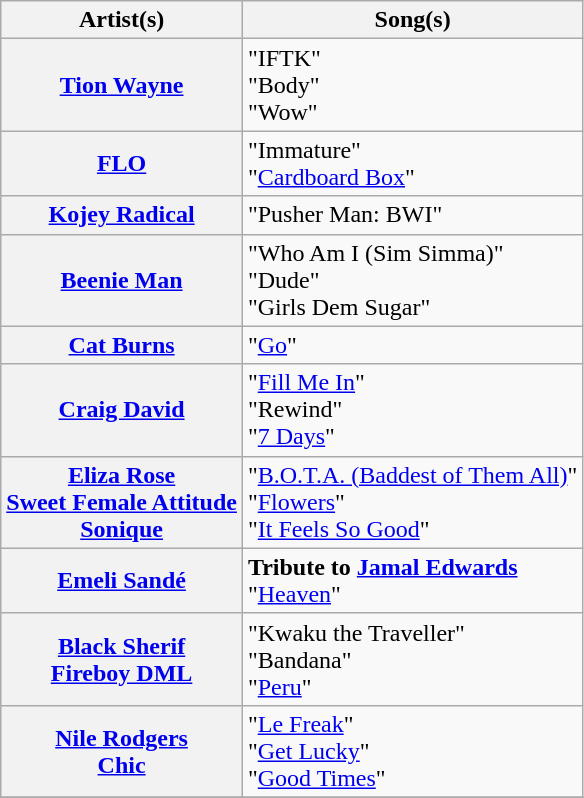<table class="wikitable plainrowheaders">
<tr>
<th scope="col">Artist(s)</th>
<th scope="col">Song(s)</th>
</tr>
<tr>
<th scope="row"><a href='#'>Tion Wayne</a></th>
<td>"IFTK"<br>"Body"<br>"Wow"</td>
</tr>
<tr>
<th scope="row"><a href='#'>FLO</a></th>
<td>"Immature"<br>"<a href='#'>Cardboard Box</a>"</td>
</tr>
<tr>
<th scope="row"><a href='#'>Kojey Radical</a></th>
<td>"Pusher Man: BWI"</td>
</tr>
<tr>
<th scope="row"><a href='#'>Beenie Man</a></th>
<td>"Who Am I (Sim Simma)"<br>"Dude"<br>"Girls Dem Sugar"</td>
</tr>
<tr>
<th scope="row"><a href='#'>Cat Burns</a></th>
<td>"<a href='#'>Go</a>"</td>
</tr>
<tr>
<th scope="row"><a href='#'>Craig David</a></th>
<td>"<a href='#'>Fill Me In</a>"<br>"Rewind"<br>"<a href='#'>7 Days</a>"</td>
</tr>
<tr>
<th scope="row"><a href='#'>Eliza Rose</a><br><a href='#'>Sweet Female Attitude</a><br><a href='#'>Sonique</a></th>
<td>"<a href='#'>B.O.T.A. (Baddest of Them All)</a>"<br>"<a href='#'>Flowers</a>"<br>"<a href='#'>It Feels So Good</a>"</td>
</tr>
<tr>
<th scope="row"><a href='#'>Emeli Sandé</a></th>
<td><strong>Tribute to <a href='#'>Jamal Edwards</a></strong><br>"<a href='#'>Heaven</a>"</td>
</tr>
<tr>
<th scope="row"><a href='#'>Black Sherif</a><br><a href='#'>Fireboy DML</a></th>
<td>"Kwaku the Traveller"<br>"Bandana"<br>"<a href='#'>Peru</a>"</td>
</tr>
<tr>
<th scope="row"><a href='#'>Nile Rodgers</a><br><a href='#'>Chic</a></th>
<td>"<a href='#'>Le Freak</a>"<br>"<a href='#'>Get Lucky</a>"<br>"<a href='#'>Good Times</a>"</td>
</tr>
<tr>
</tr>
</table>
